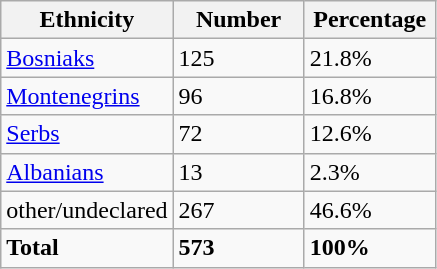<table class="wikitable">
<tr>
<th width="100px">Ethnicity</th>
<th width="80px">Number</th>
<th width="80px">Percentage</th>
</tr>
<tr>
<td><a href='#'>Bosniaks</a></td>
<td>125</td>
<td>21.8%</td>
</tr>
<tr>
<td><a href='#'>Montenegrins</a></td>
<td>96</td>
<td>16.8%</td>
</tr>
<tr>
<td><a href='#'>Serbs</a></td>
<td>72</td>
<td>12.6%</td>
</tr>
<tr>
<td><a href='#'>Albanians</a></td>
<td>13</td>
<td>2.3%</td>
</tr>
<tr>
<td>other/undeclared</td>
<td>267</td>
<td>46.6%</td>
</tr>
<tr>
<td><strong>Total</strong></td>
<td><strong>573</strong></td>
<td><strong>100%</strong></td>
</tr>
</table>
